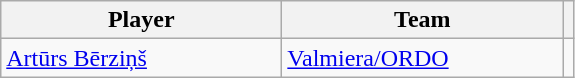<table class="wikitable">
<tr>
<th width=180>Player</th>
<th width=180>Team</th>
<th></th>
</tr>
<tr>
<td> <a href='#'>Artūrs Bērziņš</a></td>
<td><a href='#'> Valmiera/ORDO</a></td>
<td></td>
</tr>
</table>
